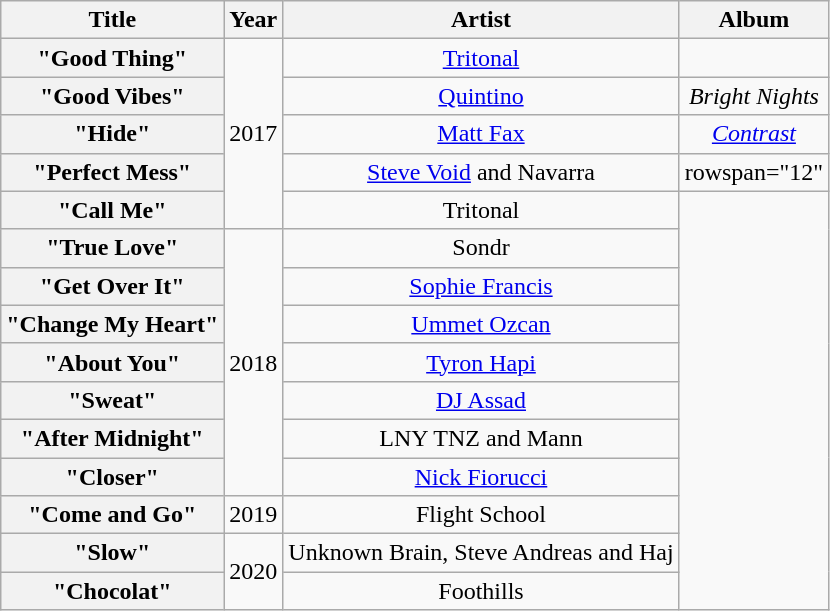<table class="wikitable plainrowheaders" style="text-align:center;">
<tr>
<th scope="col">Title</th>
<th scope="col">Year</th>
<th scope="col">Artist</th>
<th scope="col">Album</th>
</tr>
<tr>
<th scope="row">"Good Thing"</th>
<td rowspan="5">2017</td>
<td><a href='#'>Tritonal</a></td>
<td></td>
</tr>
<tr>
<th scope="row">"Good Vibes"</th>
<td><a href='#'>Quintino</a></td>
<td><em>Bright Nights</em></td>
</tr>
<tr>
<th scope="row">"Hide"</th>
<td><a href='#'>Matt Fax</a></td>
<td><em><a href='#'>Contrast</a></em></td>
</tr>
<tr>
<th scope="row">"Perfect Mess"</th>
<td><a href='#'>Steve Void</a> and Navarra</td>
<td>rowspan="12" </td>
</tr>
<tr>
<th scope="row">"Call Me"</th>
<td>Tritonal</td>
</tr>
<tr>
<th scope="row">"True Love"</th>
<td rowspan="7">2018</td>
<td>Sondr</td>
</tr>
<tr>
<th scope="row">"Get Over It"</th>
<td><a href='#'>Sophie Francis</a></td>
</tr>
<tr>
<th scope="row">"Change My Heart"</th>
<td><a href='#'>Ummet Ozcan</a></td>
</tr>
<tr>
<th scope="row">"About You"</th>
<td><a href='#'>Tyron Hapi</a></td>
</tr>
<tr>
<th scope="row">"Sweat"</th>
<td><a href='#'>DJ Assad</a></td>
</tr>
<tr>
<th scope="row">"After Midnight"</th>
<td>LNY TNZ and Mann</td>
</tr>
<tr>
<th scope="row">"Closer"</th>
<td><a href='#'>Nick Fiorucci</a></td>
</tr>
<tr>
<th scope="row">"Come and Go"</th>
<td>2019</td>
<td>Flight School</td>
</tr>
<tr>
<th scope="row">"Slow"</th>
<td rowspan="2">2020</td>
<td>Unknown Brain, Steve Andreas and Haj</td>
</tr>
<tr>
<th scope="row">"Chocolat"</th>
<td>Foothills</td>
</tr>
</table>
